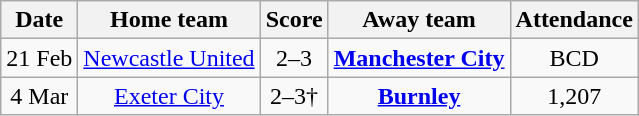<table class="wikitable" style="text-align:center">
<tr>
<th>Date</th>
<th>Home team</th>
<th>Score</th>
<th>Away team</th>
<th>Attendance</th>
</tr>
<tr>
<td>21 Feb</td>
<td><a href='#'>Newcastle United</a></td>
<td>2–3</td>
<td><strong><a href='#'>Manchester City</a></strong></td>
<td>BCD</td>
</tr>
<tr>
<td>4 Mar</td>
<td><a href='#'>Exeter City</a></td>
<td>2–3†</td>
<td><strong><a href='#'>Burnley</a></strong></td>
<td>1,207</td>
</tr>
</table>
